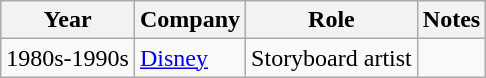<table class="wikitable">
<tr>
<th>Year</th>
<th>Company</th>
<th>Role</th>
<th>Notes</th>
</tr>
<tr>
<td>1980s-1990s</td>
<td><a href='#'>Disney</a></td>
<td>Storyboard artist</td>
<td></td>
</tr>
</table>
